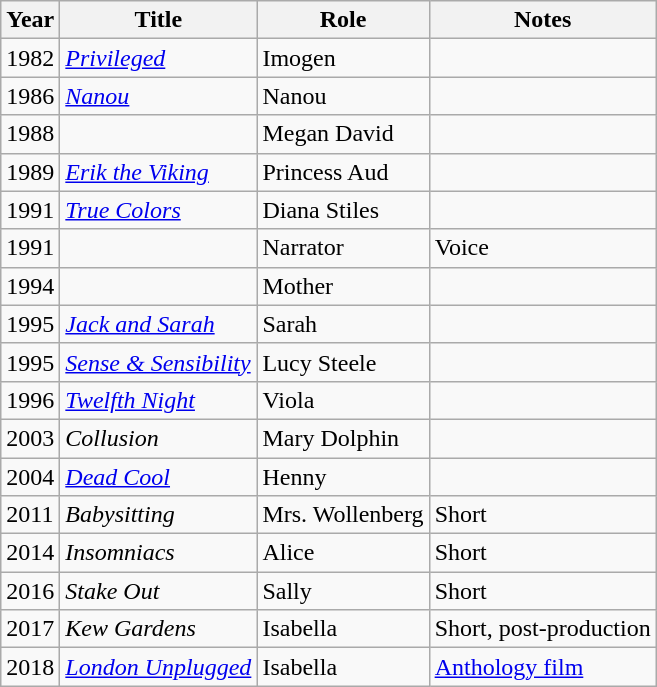<table class="wikitable sortable">
<tr>
<th>Year</th>
<th>Title</th>
<th>Role</th>
<th class="unsortable">Notes</th>
</tr>
<tr>
<td>1982</td>
<td><em><a href='#'>Privileged</a></em></td>
<td>Imogen</td>
<td></td>
</tr>
<tr>
<td>1986</td>
<td><em><a href='#'>Nanou</a></em></td>
<td>Nanou</td>
<td></td>
</tr>
<tr>
<td>1988</td>
<td><em></em></td>
<td>Megan David</td>
<td></td>
</tr>
<tr>
<td>1989</td>
<td><em><a href='#'>Erik the Viking</a></em></td>
<td>Princess Aud</td>
<td></td>
</tr>
<tr>
<td>1991</td>
<td><em><a href='#'>True Colors</a></em></td>
<td>Diana Stiles</td>
<td></td>
</tr>
<tr>
<td>1991</td>
<td><em></em></td>
<td>Narrator</td>
<td>Voice</td>
</tr>
<tr>
<td>1994</td>
<td><em></em></td>
<td>Mother</td>
<td></td>
</tr>
<tr>
<td>1995</td>
<td><em><a href='#'>Jack and Sarah</a></em></td>
<td>Sarah</td>
<td></td>
</tr>
<tr>
<td>1995</td>
<td><em><a href='#'>Sense & Sensibility</a></em></td>
<td>Lucy Steele</td>
<td></td>
</tr>
<tr>
<td>1996</td>
<td><em><a href='#'>Twelfth Night</a></em></td>
<td>Viola</td>
<td></td>
</tr>
<tr>
<td>2003</td>
<td><em>Collusion</em></td>
<td>Mary Dolphin</td>
<td></td>
</tr>
<tr>
<td>2004</td>
<td><em><a href='#'>Dead Cool</a></em></td>
<td>Henny</td>
<td></td>
</tr>
<tr>
<td>2011</td>
<td><em>Babysitting</em></td>
<td>Mrs. Wollenberg</td>
<td>Short</td>
</tr>
<tr>
<td>2014</td>
<td><em>Insomniacs</em></td>
<td>Alice</td>
<td>Short</td>
</tr>
<tr>
<td>2016</td>
<td><em>Stake Out</em></td>
<td>Sally</td>
<td>Short</td>
</tr>
<tr>
<td>2017</td>
<td><em>Kew Gardens</em></td>
<td>Isabella</td>
<td>Short, post-production</td>
</tr>
<tr>
<td>2018</td>
<td><em><a href='#'>London Unplugged</a></em></td>
<td>Isabella</td>
<td><a href='#'>Anthology film</a></td>
</tr>
</table>
